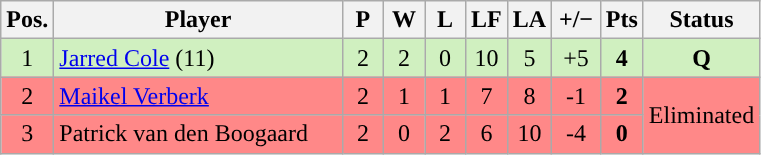<table class="wikitable" style="text-align:center; margin: 1em auto 1em auto, align:left">
<tr>
<th width=20>Pos.</th>
<th width=185>Player</th>
<th width=20>P</th>
<th width=20>W</th>
<th width=20>L</th>
<th width=20>LF</th>
<th width=20>LA</th>
<th width=25>+/−</th>
<th width=20>Pts</th>
<th width=70>Status</th>
</tr>
<tr style="background:#D0F0C0;">
<td>1</td>
<td align=left> <a href='#'>Jarred Cole</a> (11)</td>
<td>2</td>
<td>2</td>
<td>0</td>
<td>10</td>
<td>5</td>
<td>+5</td>
<td><strong>4</strong></td>
<td rowspan=1><strong>Q</strong></td>
</tr>
<tr style="background:#FF8888;">
<td>2</td>
<td align=left> <a href='#'>Maikel Verberk</a></td>
<td>2</td>
<td>1</td>
<td>1</td>
<td>7</td>
<td>8</td>
<td>-1</td>
<td><strong>2</strong></td>
<td rowspan=2>Eliminated</td>
</tr>
<tr style="background:#FF8888;">
<td>3</td>
<td align=left> Patrick van den Boogaard</td>
<td>2</td>
<td>0</td>
<td>2</td>
<td>6</td>
<td>10</td>
<td>-4</td>
<td><strong>0</strong></td>
</tr>
</table>
